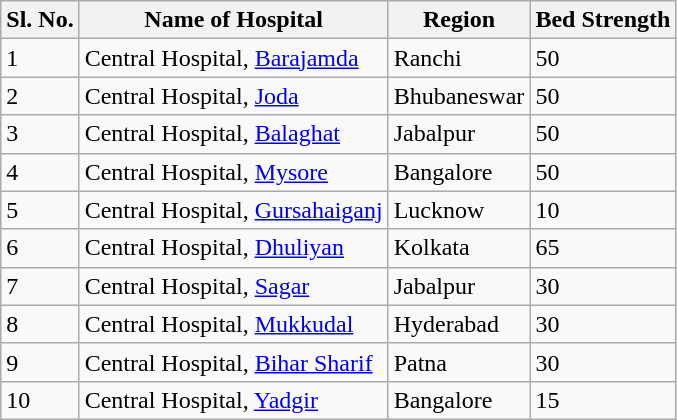<table class="wikitable">
<tr>
<th>Sl. No.</th>
<th>Name of Hospital</th>
<th>Region</th>
<th>Bed Strength</th>
</tr>
<tr>
<td>1</td>
<td>Central Hospital, <a href='#'>Barajamda</a></td>
<td>Ranchi</td>
<td>50</td>
</tr>
<tr>
<td>2</td>
<td>Central Hospital, <a href='#'>Joda</a></td>
<td>Bhubaneswar</td>
<td>50</td>
</tr>
<tr>
<td>3</td>
<td>Central Hospital, <a href='#'>Balaghat</a></td>
<td>Jabalpur</td>
<td>50</td>
</tr>
<tr>
<td>4</td>
<td>Central Hospital, <a href='#'>Mysore</a></td>
<td>Bangalore</td>
<td>50</td>
</tr>
<tr>
<td>5</td>
<td>Central Hospital, <a href='#'>Gursahaiganj</a></td>
<td>Lucknow</td>
<td>10</td>
</tr>
<tr>
<td>6</td>
<td>Central Hospital, <a href='#'>Dhuliyan</a></td>
<td>Kolkata</td>
<td>65</td>
</tr>
<tr>
<td>7</td>
<td>Central Hospital, <a href='#'>Sagar</a></td>
<td>Jabalpur</td>
<td>30</td>
</tr>
<tr>
<td>8</td>
<td>Central Hospital, <a href='#'>Mukkudal</a></td>
<td>Hyderabad</td>
<td>30</td>
</tr>
<tr>
<td>9</td>
<td>Central Hospital, <a href='#'>Bihar Sharif</a></td>
<td>Patna</td>
<td>30</td>
</tr>
<tr>
<td>10</td>
<td>Central Hospital, <a href='#'>Yadgir</a></td>
<td>Bangalore</td>
<td>15</td>
</tr>
</table>
